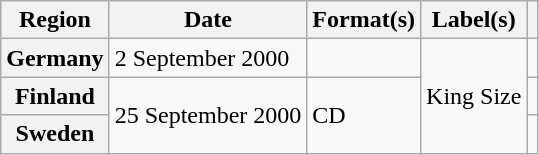<table class="wikitable plainrowheaders">
<tr>
<th scope="col">Region</th>
<th scope="col">Date</th>
<th scope="col">Format(s)</th>
<th scope="col">Label(s)</th>
<th scope="col"></th>
</tr>
<tr>
<th scope="row">Germany</th>
<td>2 September 2000</td>
<td></td>
<td rowspan="3">King Size</td>
<td></td>
</tr>
<tr>
<th scope="row">Finland</th>
<td rowspan="2">25 September 2000</td>
<td rowspan="2">CD</td>
<td></td>
</tr>
<tr>
<th scope="row">Sweden</th>
<td></td>
</tr>
</table>
